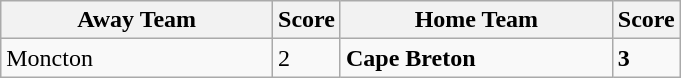<table class="wikitable">
<tr>
<th width=40%>Away Team</th>
<th>Score</th>
<th width=40%>Home Team</th>
<th>Score</th>
</tr>
<tr>
<td>Moncton</td>
<td>2</td>
<td><strong>Cape Breton</strong></td>
<td><strong>3</strong></td>
</tr>
</table>
